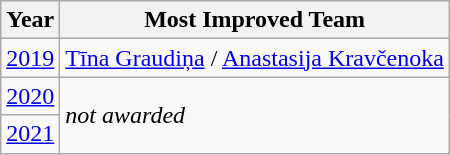<table class="wikitable sortable" style="display:inline-table;">
<tr>
<th>Year</th>
<th>Most Improved Team</th>
</tr>
<tr>
<td><a href='#'>2019</a></td>
<td> <a href='#'>Tīna Graudiņa</a> / <a href='#'>Anastasija Kravčenoka</a></td>
</tr>
<tr>
<td><a href='#'>2020</a></td>
<td rowspan=2><em>not awarded</em></td>
</tr>
<tr>
<td><a href='#'>2021</a></td>
</tr>
</table>
